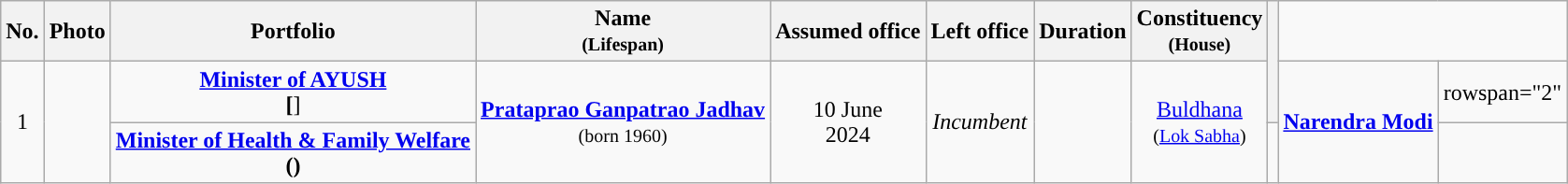<table class="wikitable sortable" style="text-align:center;">
<tr>
<th Style="background-color:">No.</th>
<th Style="background-color:">Photo</th>
<th Style="background-color:">Portfolio</th>
<th Style="background-color:">Name<br><small>(Lifespan)</small></th>
<th Style="background-color:">Assumed office</th>
<th Style="background-color:">Left office</th>
<th Style="background-color:">Duration</th>
<th Style="background-color:">Constituency<br><small>(House)</small></th>
<th rowspan=2 colspan=2 Style="background-color:"><a href='#'></a></th>
</tr>
<tr>
<td rowspan="2">1</td>
<td rowspan="2"></td>
<td><strong><a href='#'>Minister of AYUSH</a></strong><br><strong>[</strong>]</td>
<td rowspan="2"><strong><a href='#'>Prataprao Ganpatrao Jadhav</a></strong><br><small>(born 1960)</small></td>
<td rowspan="2">10 June<br>2024</td>
<td rowspan="2"><em>Incumbent</em></td>
<td rowspan="2"></td>
<td rowspan="2"><a href='#'>Buldhana</a><br><small>(<a href='#'>Lok Sabha</a>)</small></td>
<td rowspan="2"><strong><a href='#'>Narendra Modi</a></strong></td>
<td>rowspan="2" </td>
</tr>
<tr>
<td><strong><a href='#'>Minister of Health & Family Welfare</a></strong><br><strong>()</strong></td>
</tr>
</table>
